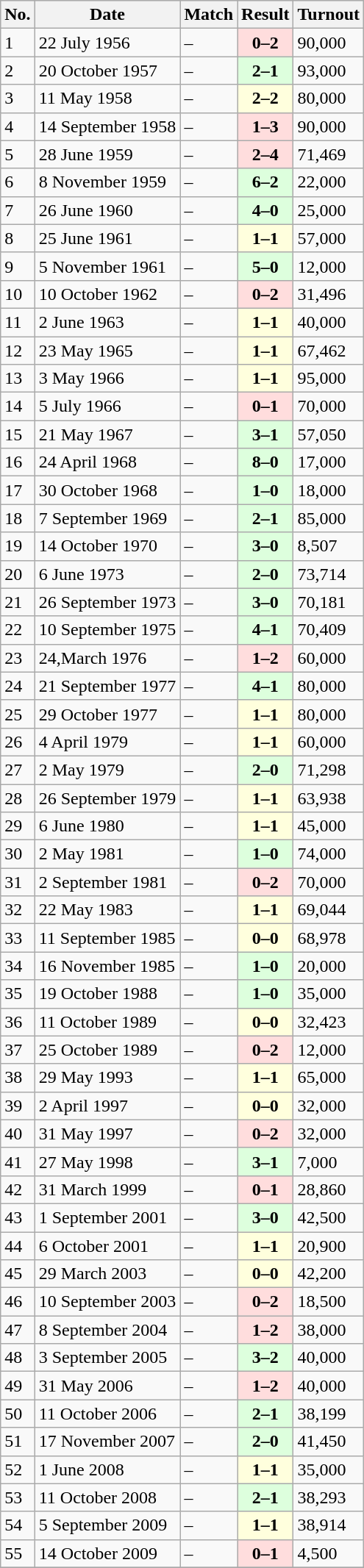<table class="wikitable sortable">
<tr style="background:#dcdcdc;">
<th>No.</th>
<th>Date</th>
<th>Match</th>
<th>Result</th>
<th>Turnout</th>
</tr>
<tr>
<td>1</td>
<td>22 July 1956</td>
<td> – </td>
<td style="text-align:center; background:#fdd;"><strong>0–2</strong></td>
<td>90,000</td>
</tr>
<tr>
<td>2</td>
<td>20 October 1957</td>
<td> – </td>
<td style="text-align:center; background:#dfd;"><strong>2–1</strong></td>
<td>93,000</td>
</tr>
<tr>
<td>3</td>
<td>11 May 1958</td>
<td> – </td>
<td style="text-align:center; background:#ffd;"><strong>2–2</strong></td>
<td>80,000</td>
</tr>
<tr>
<td>4</td>
<td>14 September 1958</td>
<td> – </td>
<td style="text-align:center; background:#fdd;"><strong>1–3</strong></td>
<td>90,000</td>
</tr>
<tr>
<td>5</td>
<td>28 June 1959</td>
<td> – </td>
<td style="text-align:center; background:#fdd;"><strong>2–4</strong></td>
<td>71,469</td>
</tr>
<tr>
<td>6</td>
<td>8 November 1959</td>
<td> – </td>
<td style="text-align:center; background:#dfd;"><strong>6–2</strong></td>
<td>22,000</td>
</tr>
<tr>
<td>7</td>
<td>26 June 1960</td>
<td> – </td>
<td style="text-align:center; background:#dfd;"><strong>4–0</strong></td>
<td>25,000</td>
</tr>
<tr>
<td>8</td>
<td>25 June 1961</td>
<td> – </td>
<td style="text-align:center; background:#ffd;"><strong>1–1</strong></td>
<td>57,000</td>
</tr>
<tr>
<td>9</td>
<td>5 November 1961</td>
<td> – </td>
<td style="text-align:center; background:#dfd;"><strong>5–0</strong></td>
<td>12,000</td>
</tr>
<tr>
<td>10</td>
<td>10 October 1962</td>
<td> – </td>
<td style="text-align:center; background:#fdd;"><strong>0–2</strong></td>
<td>31,496</td>
</tr>
<tr>
<td>11</td>
<td>2 June 1963</td>
<td> – </td>
<td style="text-align:center; background:#ffd;"><strong>1–1</strong></td>
<td>40,000</td>
</tr>
<tr>
<td>12</td>
<td>23 May 1965</td>
<td> – </td>
<td style="text-align:center; background:#ffd;"><strong>1–1</strong></td>
<td>67,462</td>
</tr>
<tr>
<td>13</td>
<td>3 May 1966</td>
<td> – </td>
<td style="text-align:center; background:#ffd;"><strong>1–1</strong></td>
<td>95,000</td>
</tr>
<tr>
<td>14</td>
<td>5 July 1966</td>
<td> – </td>
<td style="text-align:center; background:#fdd;"><strong>0–1</strong></td>
<td>70,000</td>
</tr>
<tr>
<td>15</td>
<td>21 May 1967</td>
<td> – </td>
<td style="text-align:center; background:#dfd;"><strong>3–1</strong></td>
<td>57,050</td>
</tr>
<tr>
<td>16</td>
<td>24 April 1968</td>
<td> – </td>
<td style="text-align:center; background:#dfd;"><strong>8–0</strong></td>
<td>17,000</td>
</tr>
<tr>
<td>17</td>
<td>30 October 1968</td>
<td> – </td>
<td style="text-align:center; background:#dfd;"><strong>1–0</strong></td>
<td>18,000</td>
</tr>
<tr>
<td>18</td>
<td>7 September 1969</td>
<td> – </td>
<td style="text-align:center; background:#dfd;"><strong>2–1</strong></td>
<td>85,000</td>
</tr>
<tr>
<td>19</td>
<td>14 October 1970</td>
<td> – </td>
<td style="text-align:center; background:#dfd;"><strong>3–0</strong></td>
<td>8,507</td>
</tr>
<tr>
<td>20</td>
<td>6 June 1973</td>
<td> – </td>
<td style="text-align:center; background:#dfd;"><strong>2–0</strong></td>
<td>73,714</td>
</tr>
<tr>
<td>21</td>
<td>26 September 1973</td>
<td> – </td>
<td style="text-align:center; background:#dfd;"><strong>3–0</strong></td>
<td>70,181</td>
</tr>
<tr>
<td>22</td>
<td>10 September 1975</td>
<td> – </td>
<td style="text-align:center; background:#dfd;"><strong>4–1</strong></td>
<td>70,409</td>
</tr>
<tr>
<td>23</td>
<td>24,March 1976</td>
<td> – </td>
<td style="text-align:center; background:#fdd;"><strong>1–2</strong></td>
<td>60,000</td>
</tr>
<tr>
<td>24</td>
<td>21 September 1977</td>
<td> – </td>
<td style="text-align:center; background:#dfd;"><strong>4–1</strong></td>
<td>80,000</td>
</tr>
<tr>
<td>25</td>
<td>29 October 1977</td>
<td> – </td>
<td style="text-align:center; background:#ffd;"><strong>1–1</strong></td>
<td>80,000</td>
</tr>
<tr>
<td>26</td>
<td>4 April 1979</td>
<td> – </td>
<td style="text-align:center; background:#ffd;"><strong>1–1</strong></td>
<td>60,000</td>
</tr>
<tr>
<td>27</td>
<td>2 May 1979</td>
<td> – </td>
<td style="text-align:center; background:#dfd;"><strong>2–0</strong></td>
<td>71,298</td>
</tr>
<tr>
<td>28</td>
<td>26 September 1979</td>
<td> – </td>
<td style="text-align:center; background:#ffd;"><strong>1–1</strong></td>
<td>63,938</td>
</tr>
<tr>
<td>29</td>
<td>6 June 1980</td>
<td> – </td>
<td style="text-align:center; background:#ffd;"><strong>1–1</strong></td>
<td>45,000</td>
</tr>
<tr>
<td>30</td>
<td>2 May 1981</td>
<td> – </td>
<td style="text-align:center; background:#dfd;"><strong>1–0</strong></td>
<td>74,000</td>
</tr>
<tr>
<td>31</td>
<td>2 September 1981</td>
<td> – </td>
<td style="text-align:center; background:#fdd;"><strong>0–2</strong></td>
<td>70,000</td>
</tr>
<tr>
<td>32</td>
<td>22 May 1983</td>
<td> – </td>
<td style="text-align:center; background:#ffd;"><strong>1–1</strong></td>
<td>69,044</td>
</tr>
<tr>
<td>33</td>
<td>11 September 1985</td>
<td> – </td>
<td style="text-align:center; background:#ffd;"><strong>0–0</strong></td>
<td>68,978</td>
</tr>
<tr>
<td>34</td>
<td>16 November 1985</td>
<td> – </td>
<td style="text-align:center; background:#dfd;"><strong>1–0</strong></td>
<td>20,000</td>
</tr>
<tr>
<td>35</td>
<td>19 October 1988</td>
<td> – </td>
<td style="text-align:center; background:#dfd;"><strong>1–0</strong></td>
<td>35,000</td>
</tr>
<tr>
<td>36</td>
<td>11 October 1989</td>
<td> – </td>
<td style="text-align:center; background:#ffd;"><strong>0–0</strong></td>
<td>32,423</td>
</tr>
<tr>
<td>37</td>
<td>25 October 1989</td>
<td> – </td>
<td style="text-align:center; background:#fdd;"><strong>0–2</strong></td>
<td>12,000</td>
</tr>
<tr>
<td>38</td>
<td>29 May 1993</td>
<td> – </td>
<td style="text-align:center; background:#ffd;"><strong>1–1</strong></td>
<td>65,000</td>
</tr>
<tr>
<td>39</td>
<td>2 April 1997</td>
<td> – </td>
<td style="text-align:center; background:#ffd;"><strong>0–0</strong></td>
<td>32,000</td>
</tr>
<tr>
<td>40</td>
<td>31 May 1997</td>
<td> – </td>
<td style="text-align:center; background:#fdd;"><strong>0–2</strong></td>
<td>32,000</td>
</tr>
<tr>
<td>41</td>
<td>27 May 1998</td>
<td> – </td>
<td style="text-align:center; background:#dfd;"><strong>3–1</strong></td>
<td>7,000</td>
</tr>
<tr>
<td>42</td>
<td>31 March 1999</td>
<td> – </td>
<td style="text-align:center; background:#fdd;"><strong>0–1</strong></td>
<td>28,860</td>
</tr>
<tr>
<td>43</td>
<td>1 September 2001</td>
<td> – </td>
<td style="text-align:center; background:#dfd;"><strong>3–0</strong></td>
<td>42,500</td>
</tr>
<tr>
<td>44</td>
<td>6 October 2001</td>
<td> – </td>
<td style="text-align:center; background:#ffd;"><strong>1–1</strong></td>
<td>20,900</td>
</tr>
<tr>
<td>45</td>
<td>29 March 2003</td>
<td> – </td>
<td style="text-align:center; background:#ffd;"><strong>0–0</strong></td>
<td>42,200</td>
</tr>
<tr>
<td>46</td>
<td>10 September 2003</td>
<td> – </td>
<td style="text-align:center; background:#fdd;"><strong>0–2</strong></td>
<td>18,500</td>
</tr>
<tr>
<td>47</td>
<td>8 September 2004</td>
<td> – </td>
<td style="text-align:center; background:#fdd;"><strong>1–2</strong></td>
<td>38,000</td>
</tr>
<tr>
<td>48</td>
<td>3 September 2005</td>
<td> – </td>
<td style="text-align:center; background:#dfd;"><strong>3–2</strong></td>
<td>40,000</td>
</tr>
<tr>
<td>49</td>
<td>31 May 2006</td>
<td> – </td>
<td style="text-align:center; background:#fdd;"><strong>1–2</strong></td>
<td>40,000</td>
</tr>
<tr>
<td>50</td>
<td>11 October 2006</td>
<td> – </td>
<td style="text-align:center; background:#dfd;"><strong>2–1</strong></td>
<td>38,199</td>
</tr>
<tr>
<td>51</td>
<td>17 November 2007</td>
<td> – </td>
<td style="text-align:center; background:#dfd;"><strong>2–0</strong></td>
<td>41,450</td>
</tr>
<tr>
<td>52</td>
<td>1 June 2008</td>
<td> – </td>
<td style="text-align:center; background:#ffd;"><strong>1–1</strong></td>
<td>35,000</td>
</tr>
<tr>
<td>53</td>
<td>11 October 2008</td>
<td> – </td>
<td style="text-align:center; background:#dfd;"><strong>2–1</strong></td>
<td>38,293</td>
</tr>
<tr>
<td>54</td>
<td>5 September 2009</td>
<td> – </td>
<td style="text-align:center; background:#ffd;"><strong>1–1</strong></td>
<td>38,914</td>
</tr>
<tr>
<td>55</td>
<td>14 October 2009</td>
<td> – </td>
<td style="text-align:center; background:#fdd;"><strong>0–1</strong></td>
<td>4,500</td>
</tr>
<tr>
</tr>
</table>
